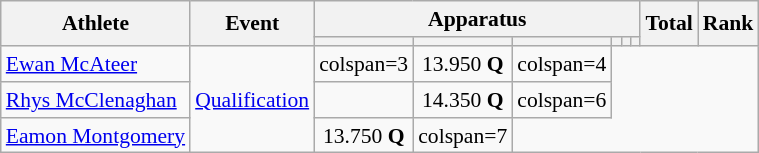<table class=wikitable style=font-size:90%;text-align:center>
<tr>
<th rowspan=2>Athlete</th>
<th rowspan=2>Event</th>
<th colspan=6>Apparatus</th>
<th rowspan=2>Total</th>
<th rowspan=2>Rank</th>
</tr>
<tr style=font-size:95%>
<th></th>
<th></th>
<th></th>
<th></th>
<th></th>
<th></th>
</tr>
<tr>
<td align=left><a href='#'>Ewan McAteer</a></td>
<td align=left rowspan=3><a href='#'>Qualification</a></td>
<td>colspan=3 </td>
<td>13.950 <strong>Q</strong></td>
<td>colspan=4 </td>
</tr>
<tr>
<td align=left><a href='#'>Rhys McClenaghan</a></td>
<td></td>
<td>14.350 <strong>Q</strong></td>
<td>colspan=6 </td>
</tr>
<tr>
<td align=left><a href='#'>Eamon Montgomery</a></td>
<td>13.750 <strong>Q</strong></td>
<td>colspan=7 </td>
</tr>
</table>
